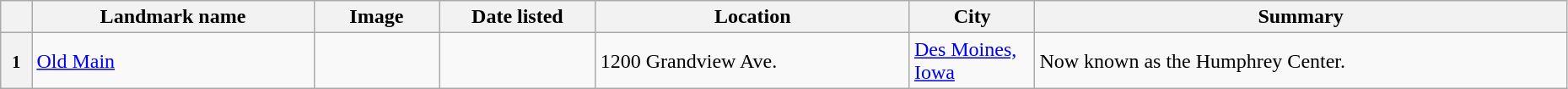<table class="wikitable sortable" style="width:98%">
<tr>
<th width = 2% ></th>
<th width = 18% ><strong>Landmark name</strong></th>
<th width = 8% class="unsortable" ><strong>Image</strong></th>
<th width = 10% ><strong>Date listed</strong></th>
<th><strong>Location</strong></th>
<th width = 8% ><strong>City</strong></th>
<th class="unsortable" ><strong>Summary</strong></th>
</tr>
<tr>
<th><small>1</small></th>
<td><a href='#'>Old Main</a></td>
<td></td>
<td></td>
<td>1200 Grandview Ave.<br><small></small></td>
<td><a href='#'>Des Moines, Iowa</a></td>
<td>Now known as the Humphrey Center.</td>
</tr>
</table>
